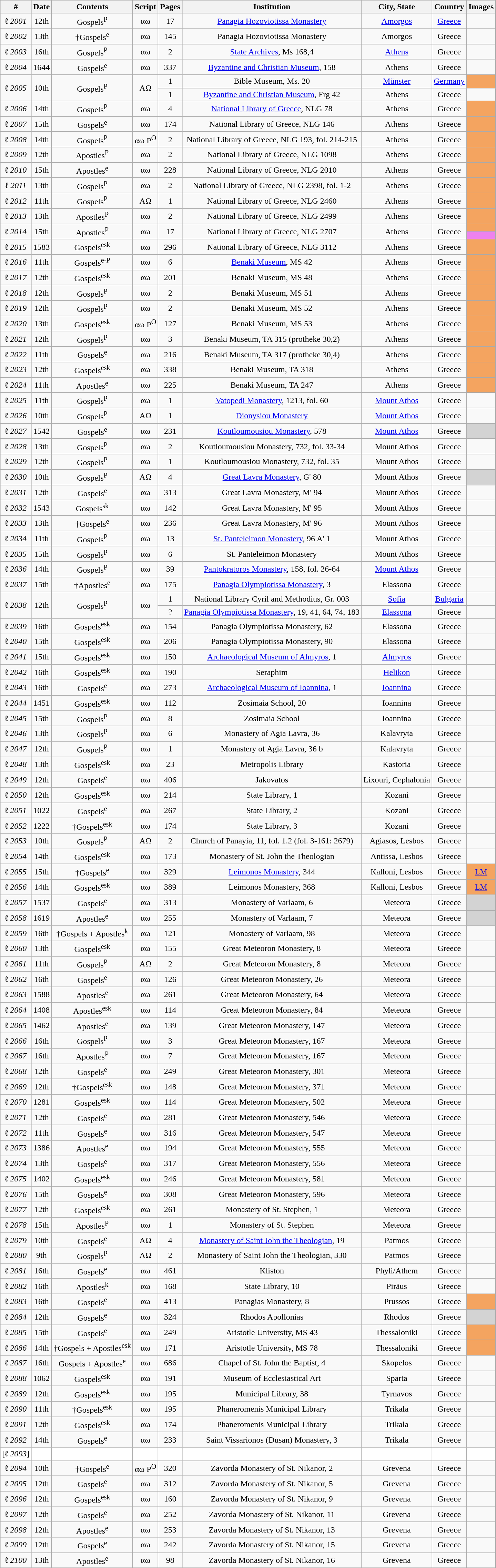<table class="wikitable sortable" style="text-align:center">
<tr>
<th>#</th>
<th>Date</th>
<th>Contents</th>
<th>Script</th>
<th>Pages</th>
<th>Institution</th>
<th>City, State</th>
<th>Country</th>
<th>Images</th>
</tr>
<tr>
<td><strong>ℓ</strong> <em>2001</em></td>
<td>12th</td>
<td>Gospels<sup>P</sup></td>
<td>αω</td>
<td>17</td>
<td><a href='#'>Panagia Hozoviotissa Monastery</a></td>
<td><a href='#'>Amorgos</a></td>
<td><a href='#'>Greece</a></td>
<td></td>
</tr>
<tr>
<td><strong>ℓ</strong> <em>2002</em></td>
<td>13th</td>
<td>†Gospels<sup>e</sup></td>
<td>αω</td>
<td>145</td>
<td>Panagia Hozoviotissa Monastery</td>
<td>Amorgos</td>
<td>Greece</td>
<td></td>
</tr>
<tr>
<td><strong>ℓ</strong> <em>2003</em></td>
<td>16th</td>
<td>Gospels<sup>P</sup></td>
<td>αω</td>
<td>2</td>
<td><a href='#'>State Archives</a>, Ms 168,4</td>
<td><a href='#'>Athens</a></td>
<td>Greece</td>
<td></td>
</tr>
<tr>
<td><strong>ℓ</strong> <em>2004</em></td>
<td>1644</td>
<td>Gospels<sup>e</sup></td>
<td>αω</td>
<td>337</td>
<td><a href='#'>Byzantine and Christian Museum</a>, 158</td>
<td>Athens</td>
<td>Greece</td>
<td></td>
</tr>
<tr>
<td rowspan=2><strong>ℓ</strong> <em>2005</em></td>
<td rowspan=2>10th</td>
<td rowspan=2>Gospels<sup>P</sup></td>
<td rowspan=2>ΑΩ</td>
<td>1</td>
<td>Bible Museum, Ms. 20</td>
<td><a href='#'>Münster</a></td>
<td><a href='#'>Germany</a></td>
<td bgcolor="sandybrown"></td>
</tr>
<tr>
<td>1</td>
<td><a href='#'>Byzantine and Christian Museum</a>, Frg 42</td>
<td>Athens</td>
<td>Greece</td>
<td></td>
</tr>
<tr>
<td><strong>ℓ</strong> <em>2006</em></td>
<td>14th</td>
<td>Gospels<sup>P</sup></td>
<td>αω</td>
<td>4</td>
<td><a href='#'>National Library of Greece</a>, NLG 78</td>
<td>Athens</td>
<td>Greece</td>
<td bgcolor="sandybrown"></td>
</tr>
<tr>
<td><strong>ℓ</strong> <em>2007</em></td>
<td>15th</td>
<td>Gospels<sup>e</sup></td>
<td>αω</td>
<td>174</td>
<td>National Library of Greece, NLG 146</td>
<td>Athens</td>
<td>Greece</td>
<td bgcolor="sandybrown"></td>
</tr>
<tr>
<td><strong>ℓ</strong> <em>2008</em></td>
<td>14th</td>
<td>Gospels<sup>P</sup></td>
<td>αω P<sup>O</sup></td>
<td>2</td>
<td>National Library of Greece, NLG 193, fol. 214-215</td>
<td>Athens</td>
<td>Greece</td>
<td bgcolor="sandybrown"></td>
</tr>
<tr>
<td><strong>ℓ</strong> <em>2009</em></td>
<td>12th</td>
<td>Apostles<sup>P</sup></td>
<td>αω</td>
<td>2</td>
<td>National Library of Greece, NLG 1098</td>
<td>Athens</td>
<td>Greece</td>
<td bgcolor="sandybrown"></td>
</tr>
<tr>
<td><strong>ℓ</strong> <em>2010</em></td>
<td>15th</td>
<td>Apostles<sup>e</sup></td>
<td>αω</td>
<td>228</td>
<td>National Library of Greece, NLG 2010</td>
<td>Athens</td>
<td>Greece</td>
<td bgcolor="sandybrown"></td>
</tr>
<tr>
<td><strong>ℓ</strong> <em>2011</em></td>
<td>13th</td>
<td>Gospels<sup>P</sup></td>
<td>αω</td>
<td>2</td>
<td>National Library of Greece, NLG 2398, fol. 1-2</td>
<td>Athens</td>
<td>Greece</td>
<td bgcolor="sandybrown"></td>
</tr>
<tr>
<td><strong>ℓ</strong> <em>2012</em></td>
<td>11th</td>
<td>Gospels<sup>P</sup></td>
<td>ΑΩ</td>
<td>1</td>
<td>National Library of Greece, NLG 2460</td>
<td>Athens</td>
<td>Greece</td>
<td bgcolor="sandybrown"></td>
</tr>
<tr>
<td><strong>ℓ</strong> <em>2013</em></td>
<td>13th</td>
<td>Apostles<sup>P</sup></td>
<td>αω</td>
<td>2</td>
<td>National Library of Greece, NLG 2499</td>
<td>Athens</td>
<td>Greece</td>
<td bgcolor="sandybrown"></td>
</tr>
<tr>
<td rowspan=2><strong>ℓ</strong> <em>2014</em></td>
<td rowspan=2>15th</td>
<td rowspan=2>Apostles<sup>P</sup></td>
<td rowspan=2>αω</td>
<td rowspan=2>17</td>
<td rowspan=2>National Library of Greece, NLG 2707</td>
<td rowspan=2>Athens</td>
<td rowspan=2>Greece</td>
<td bgcolor="sandybrown"></td>
</tr>
<tr>
<td bgcolor="violet"></td>
</tr>
<tr>
<td><strong>ℓ</strong> <em>2015</em></td>
<td>1583</td>
<td>Gospels<sup>esk</sup></td>
<td>αω</td>
<td>296</td>
<td>National Library of Greece, NLG 3112</td>
<td>Athens</td>
<td>Greece</td>
<td bgcolor="sandybrown"></td>
</tr>
<tr>
<td><strong>ℓ</strong> <em>2016</em></td>
<td>11th</td>
<td>Gospels<sup>e-P</sup></td>
<td>αω</td>
<td>6</td>
<td><a href='#'>Benaki Museum</a>, MS 42</td>
<td>Athens</td>
<td>Greece</td>
<td bgcolor="sandybrown"></td>
</tr>
<tr>
<td><strong>ℓ</strong> <em>2017</em></td>
<td>12th</td>
<td>Gospels<sup>esk</sup></td>
<td>αω</td>
<td>201</td>
<td>Benaki Museum, MS 48</td>
<td>Athens</td>
<td>Greece</td>
<td bgcolor="sandybrown"></td>
</tr>
<tr>
<td><strong>ℓ</strong> <em>2018</em></td>
<td>12th</td>
<td>Gospels<sup>P</sup></td>
<td>αω</td>
<td>2</td>
<td>Benaki Museum, MS 51</td>
<td>Athens</td>
<td>Greece</td>
<td bgcolor="sandybrown"></td>
</tr>
<tr>
<td><strong>ℓ</strong> <em>2019</em></td>
<td>12th</td>
<td>Gospels<sup>P</sup></td>
<td>αω</td>
<td>2</td>
<td>Benaki Museum, MS 52</td>
<td>Athens</td>
<td>Greece</td>
<td bgcolor="sandybrown"></td>
</tr>
<tr>
<td><strong>ℓ</strong> <em>2020</em></td>
<td>13th</td>
<td>Gospels<sup>esk</sup></td>
<td>αω P<sup>O</sup></td>
<td>127</td>
<td>Benaki Museum, MS 53</td>
<td>Athens</td>
<td>Greece</td>
<td bgcolor="sandybrown"></td>
</tr>
<tr>
<td><strong>ℓ</strong> <em>2021</em></td>
<td>12th</td>
<td>Gospels<sup>P</sup></td>
<td>αω</td>
<td>3</td>
<td>Benaki Museum, TA 315 (protheke 30,2)</td>
<td>Athens</td>
<td>Greece</td>
<td bgcolor="sandybrown"></td>
</tr>
<tr>
<td><strong>ℓ</strong> <em>2022</em></td>
<td>11th</td>
<td>Gospels<sup>e</sup></td>
<td>αω</td>
<td>216</td>
<td>Benaki Museum, TA 317 (protheke 30,4)</td>
<td>Athens</td>
<td>Greece</td>
<td bgcolor="sandybrown"></td>
</tr>
<tr>
<td><strong>ℓ</strong> <em>2023</em></td>
<td>12th</td>
<td>Gospels<sup>esk</sup></td>
<td>αω</td>
<td>338</td>
<td>Benaki Museum, TA 318</td>
<td>Athens</td>
<td>Greece</td>
<td bgcolor="sandybrown"></td>
</tr>
<tr>
<td><strong>ℓ</strong> <em>2024</em></td>
<td>11th</td>
<td>Apostles<sup>e</sup></td>
<td>αω</td>
<td>225</td>
<td>Benaki Museum, TA 247</td>
<td>Athens</td>
<td>Greece</td>
<td bgcolor="sandybrown"></td>
</tr>
<tr>
<td><strong>ℓ</strong> <em>2025</em></td>
<td>11th</td>
<td>Gospels<sup>P</sup></td>
<td>αω</td>
<td>1</td>
<td><a href='#'>Vatopedi Monastery</a>, 1213, fol. 60</td>
<td><a href='#'>Mount Athos</a></td>
<td>Greece</td>
<td></td>
</tr>
<tr>
<td><strong>ℓ</strong> <em>2026</em></td>
<td>10th</td>
<td>Gospels<sup>P</sup></td>
<td>ΑΩ</td>
<td>1</td>
<td><a href='#'>Dionysiou Monastery</a></td>
<td><a href='#'>Mount Athos</a></td>
<td>Greece</td>
<td></td>
</tr>
<tr>
<td><strong>ℓ</strong> <em>2027</em></td>
<td>1542</td>
<td>Gospels<sup>e</sup></td>
<td>αω</td>
<td>231</td>
<td><a href='#'>Koutloumousiou Monastery</a>, 578</td>
<td><a href='#'>Mount Athos</a></td>
<td>Greece</td>
<td bgcolor="lightgray"></td>
</tr>
<tr>
<td><strong>ℓ</strong> <em>2028</em></td>
<td>13th</td>
<td>Gospels<sup>P</sup></td>
<td>αω</td>
<td>2</td>
<td>Koutloumousiou Monastery, 732, fol. 33-34</td>
<td>Mount Athos</td>
<td>Greece</td>
<td></td>
</tr>
<tr>
<td><strong>ℓ</strong> <em>2029</em></td>
<td>12th</td>
<td>Gospels<sup>P</sup></td>
<td>αω</td>
<td>1</td>
<td>Koutloumousiou Monastery, 732, fol. 35</td>
<td>Mount Athos</td>
<td>Greece</td>
<td></td>
</tr>
<tr>
<td><strong>ℓ</strong> <em>2030</em></td>
<td>10th</td>
<td>Gospels<sup>P</sup></td>
<td>ΑΩ</td>
<td>4</td>
<td><a href='#'>Great Lavra Monastery</a>, G' 80</td>
<td>Mount Athos</td>
<td>Greece</td>
<td bgcolor="lightgray"></td>
</tr>
<tr>
<td><strong>ℓ</strong> <em>2031</em></td>
<td>12th</td>
<td>Gospels<sup>e</sup></td>
<td>αω</td>
<td>313</td>
<td>Great Lavra Monastery, M' 94</td>
<td>Mount Athos</td>
<td>Greece</td>
<td></td>
</tr>
<tr>
<td><strong>ℓ</strong> <em>2032</em></td>
<td>1543</td>
<td>Gospels<sup>sk</sup></td>
<td>αω</td>
<td>142</td>
<td>Great Lavra Monastery, M' 95</td>
<td>Mount Athos</td>
<td>Greece</td>
<td></td>
</tr>
<tr>
<td><strong>ℓ</strong> <em>2033</em></td>
<td>13th</td>
<td>†Gospels<sup>e</sup></td>
<td>αω</td>
<td>236</td>
<td>Great Lavra Monastery, M' 96</td>
<td>Mount Athos</td>
<td>Greece</td>
<td></td>
</tr>
<tr>
<td><strong>ℓ</strong> <em>2034</em></td>
<td>11th</td>
<td>Gospels<sup>P</sup></td>
<td>αω</td>
<td>13</td>
<td><a href='#'>St. Panteleimon Monastery</a>, 96 A' 1</td>
<td>Mount Athos</td>
<td>Greece</td>
<td></td>
</tr>
<tr>
<td><strong>ℓ</strong> <em>2035</em></td>
<td>15th</td>
<td>Gospels<sup>P</sup></td>
<td>αω</td>
<td>6</td>
<td>St. Panteleimon Monastery</td>
<td>Mount Athos</td>
<td>Greece</td>
<td></td>
</tr>
<tr>
<td><strong>ℓ</strong> <em>2036</em></td>
<td>14th</td>
<td>Gospels<sup>P</sup></td>
<td>αω</td>
<td>39</td>
<td><a href='#'>Pantokratoros Monastery</a>, 158, fol. 26-64</td>
<td><a href='#'>Mount Athos</a></td>
<td>Greece</td>
<td></td>
</tr>
<tr>
<td><strong>ℓ</strong> <em>2037</em></td>
<td>15th</td>
<td>†Apostles<sup>e</sup></td>
<td>αω</td>
<td>175</td>
<td><a href='#'>Panagia Olympiotissa Monastery</a>, 3</td>
<td>Elassona</td>
<td>Greece</td>
<td></td>
</tr>
<tr>
<td rowspan=2><strong>ℓ</strong> <em>2038</em></td>
<td rowspan=2>12th</td>
<td rowspan=2>Gospels<sup>P</sup></td>
<td rowspan=2>αω</td>
<td>1</td>
<td>National Library Cyril and Methodius, Gr. 003</td>
<td><a href='#'>Sofia</a></td>
<td><a href='#'>Bulgaria</a></td>
<td></td>
</tr>
<tr>
<td>?</td>
<td><a href='#'>Panagia Olympiotissa Monastery</a>, 19, 41, 64, 74, 183</td>
<td><a href='#'>Elassona</a></td>
<td>Greece</td>
<td></td>
</tr>
<tr>
<td><strong>ℓ</strong> <em>2039</em></td>
<td>16th</td>
<td>Gospels<sup>esk</sup></td>
<td>αω</td>
<td>154</td>
<td>Panagia Olympiotissa Monastery, 62</td>
<td>Elassona</td>
<td>Greece</td>
<td></td>
</tr>
<tr>
<td><strong>ℓ</strong> <em>2040</em></td>
<td>15th</td>
<td>Gospels<sup>esk</sup></td>
<td>αω</td>
<td>206</td>
<td>Panagia Olympiotissa Monastery, 90</td>
<td>Elassona</td>
<td>Greece</td>
<td></td>
</tr>
<tr>
<td><strong>ℓ</strong> <em>2041</em></td>
<td>15th</td>
<td>Gospels<sup>esk</sup></td>
<td>αω</td>
<td>150</td>
<td><a href='#'>Archaeological Museum of Almyros</a>, 1</td>
<td><a href='#'>Almyros</a></td>
<td>Greece</td>
<td></td>
</tr>
<tr>
<td><strong>ℓ</strong> <em>2042</em></td>
<td>16th</td>
<td>Gospels<sup>esk</sup></td>
<td>αω</td>
<td>190</td>
<td>Seraphim</td>
<td><a href='#'>Helikon</a></td>
<td>Greece</td>
<td></td>
</tr>
<tr>
<td><strong>ℓ</strong> <em>2043</em></td>
<td>16th</td>
<td>Gospels<sup>e</sup></td>
<td>αω</td>
<td>273</td>
<td><a href='#'>Archaeological Museum of Ioannina</a>, 1</td>
<td><a href='#'>Ioannina</a></td>
<td>Greece</td>
<td></td>
</tr>
<tr>
<td><strong>ℓ</strong> <em>2044</em></td>
<td>1451</td>
<td>Gospels<sup>esk</sup></td>
<td>αω</td>
<td>112</td>
<td>Zosimaia School, 20</td>
<td>Ioannina</td>
<td>Greece</td>
<td></td>
</tr>
<tr>
<td><strong>ℓ</strong> <em>2045</em></td>
<td>15th</td>
<td>Gospels<sup>P</sup></td>
<td>αω</td>
<td>8</td>
<td>Zosimaia School</td>
<td>Ioannina</td>
<td>Greece</td>
<td></td>
</tr>
<tr>
<td><strong>ℓ</strong> <em>2046</em></td>
<td>13th</td>
<td>Gospels<sup>P</sup></td>
<td>αω</td>
<td>6</td>
<td>Monastery of Agia Lavra, 36</td>
<td>Kalavryta</td>
<td>Greece</td>
<td></td>
</tr>
<tr>
<td><strong>ℓ</strong> <em>2047</em></td>
<td>12th</td>
<td>Gospels<sup>P</sup></td>
<td>αω</td>
<td>1</td>
<td>Monastery of Agia Lavra, 36 b</td>
<td>Kalavryta</td>
<td>Greece</td>
<td></td>
</tr>
<tr>
<td><strong>ℓ</strong> <em>2048</em></td>
<td>13th</td>
<td>Gospels<sup>esk</sup></td>
<td>αω</td>
<td>23</td>
<td>Metropolis Library</td>
<td>Kastoria</td>
<td>Greece</td>
<td></td>
</tr>
<tr>
<td><strong>ℓ</strong> <em>2049</em></td>
<td>12th</td>
<td>Gospels<sup>e</sup></td>
<td>αω</td>
<td>406</td>
<td>Jakovatos</td>
<td>Lixouri, Cephalonia</td>
<td>Greece</td>
<td></td>
</tr>
<tr>
<td><strong>ℓ</strong> <em>2050</em></td>
<td>12th</td>
<td>Gospels<sup>esk</sup></td>
<td>αω</td>
<td>214</td>
<td>State Library, 1</td>
<td>Kozani</td>
<td>Greece</td>
<td></td>
</tr>
<tr>
<td><strong>ℓ</strong> <em>2051</em></td>
<td>1022</td>
<td>Gospels<sup>e</sup></td>
<td>αω</td>
<td>267</td>
<td>State Library, 2</td>
<td>Kozani</td>
<td>Greece</td>
<td></td>
</tr>
<tr>
<td><strong>ℓ</strong> <em>2052</em></td>
<td>1222</td>
<td>†Gospels<sup>esk</sup></td>
<td>αω</td>
<td>174</td>
<td>State Library, 3</td>
<td>Kozani</td>
<td>Greece</td>
<td></td>
</tr>
<tr>
<td><strong>ℓ</strong> <em>2053</em></td>
<td>10th</td>
<td>Gospels<sup>P</sup></td>
<td>ΑΩ</td>
<td>2</td>
<td>Church of Panayia, 11, fol. 1.2 (fol. 3-161: 2679)</td>
<td>Agiasos, Lesbos</td>
<td>Greece</td>
<td></td>
</tr>
<tr>
<td><strong>ℓ</strong> <em>2054</em></td>
<td>14th</td>
<td>Gospels<sup>esk</sup></td>
<td>αω</td>
<td>173</td>
<td>Monastery of St. John the Theologian</td>
<td>Antissa, Lesbos</td>
<td>Greece</td>
<td></td>
</tr>
<tr>
<td><strong>ℓ</strong> <em>2055</em></td>
<td>15th</td>
<td>†Gospels<sup>e</sup></td>
<td>αω</td>
<td>329</td>
<td><a href='#'>Leimonos Monastery</a>, 344</td>
<td>Kalloni, Lesbos</td>
<td>Greece</td>
<td bgcolor="sandybrown"><a href='#'>LM</a></td>
</tr>
<tr>
<td><strong>ℓ</strong> <em>2056</em></td>
<td>14th</td>
<td>Gospels<sup>esk</sup></td>
<td>αω</td>
<td>389</td>
<td>Leimonos Monastery, 368</td>
<td>Kalloni, Lesbos</td>
<td>Greece</td>
<td bgcolor="sandybrown"><a href='#'>LM</a></td>
</tr>
<tr>
<td><strong>ℓ</strong> <em>2057</em></td>
<td>1537</td>
<td>Gospels<sup>e</sup></td>
<td>αω</td>
<td>313</td>
<td>Monastery of Varlaam, 6</td>
<td>Meteora</td>
<td>Greece</td>
<td bgcolor="lightgray"></td>
</tr>
<tr>
<td><strong>ℓ</strong> <em>2058</em></td>
<td>1619</td>
<td>Apostles<sup>e</sup></td>
<td>αω</td>
<td>255</td>
<td>Monastery of Varlaam, 7</td>
<td>Meteora</td>
<td>Greece</td>
<td bgcolor="lightgray"></td>
</tr>
<tr>
<td><strong>ℓ</strong> <em>2059</em></td>
<td>16th</td>
<td>†Gospels + Apostles<sup>k</sup></td>
<td>αω</td>
<td>121</td>
<td>Monastery of Varlaam, 98</td>
<td>Meteora</td>
<td>Greece</td>
<td></td>
</tr>
<tr>
<td><strong>ℓ</strong> <em>2060</em></td>
<td>13th</td>
<td>Gospels<sup>esk</sup></td>
<td>αω</td>
<td>155</td>
<td>Great Meteoron Monastery, 8</td>
<td>Meteora</td>
<td>Greece</td>
<td></td>
</tr>
<tr>
<td><strong>ℓ</strong> <em>2061</em></td>
<td>11th</td>
<td>Gospels<sup>P</sup></td>
<td>ΑΩ</td>
<td>2</td>
<td>Great Meteoron Monastery, 8</td>
<td>Meteora</td>
<td>Greece</td>
<td></td>
</tr>
<tr>
<td><strong>ℓ</strong> <em>2062</em></td>
<td>16th</td>
<td>Gospels<sup>e</sup></td>
<td>αω</td>
<td>126</td>
<td>Great Meteoron Monastery, 26</td>
<td>Meteora</td>
<td>Greece</td>
<td></td>
</tr>
<tr>
<td><strong>ℓ</strong> <em>2063</em></td>
<td>1588</td>
<td>Apostles<sup>e</sup></td>
<td>αω</td>
<td>261</td>
<td>Great Meteoron Monastery, 64</td>
<td>Meteora</td>
<td>Greece</td>
<td></td>
</tr>
<tr>
<td><strong>ℓ</strong> <em>2064</em></td>
<td>1408</td>
<td>Apostles<sup>esk</sup></td>
<td>αω</td>
<td>114</td>
<td>Great Meteoron Monastery, 84</td>
<td>Meteora</td>
<td>Greece</td>
<td></td>
</tr>
<tr>
<td><strong>ℓ</strong> <em>2065</em></td>
<td>1462</td>
<td>Apostles<sup>e</sup></td>
<td>αω</td>
<td>139</td>
<td>Great Meteoron Monastery, 147</td>
<td>Meteora</td>
<td>Greece</td>
<td></td>
</tr>
<tr>
<td><strong>ℓ</strong> <em>2066</em></td>
<td>16th</td>
<td>Gospels<sup>P</sup></td>
<td>αω</td>
<td>3</td>
<td>Great Meteoron Monastery, 167</td>
<td>Meteora</td>
<td>Greece</td>
<td></td>
</tr>
<tr>
<td><strong>ℓ</strong> <em>2067</em></td>
<td>16th</td>
<td>Apostles<sup>P</sup></td>
<td>αω</td>
<td>7</td>
<td>Great Meteoron Monastery, 167</td>
<td>Meteora</td>
<td>Greece</td>
<td></td>
</tr>
<tr>
<td><strong>ℓ</strong> <em>2068</em></td>
<td>12th</td>
<td>Gospels<sup>e</sup></td>
<td>αω</td>
<td>249</td>
<td>Great Meteoron Monastery, 301</td>
<td>Meteora</td>
<td>Greece</td>
<td></td>
</tr>
<tr>
<td><strong>ℓ</strong> <em>2069</em></td>
<td>12th</td>
<td>†Gospels<sup>esk</sup></td>
<td>αω</td>
<td>148</td>
<td>Great Meteoron Monastery, 371</td>
<td>Meteora</td>
<td>Greece</td>
<td></td>
</tr>
<tr>
<td><strong>ℓ</strong> <em>2070</em></td>
<td>1281</td>
<td>Gospels<sup>esk</sup></td>
<td>αω</td>
<td>114</td>
<td>Great Meteoron Monastery, 502</td>
<td>Meteora</td>
<td>Greece</td>
<td></td>
</tr>
<tr>
<td><strong>ℓ</strong> <em>2071</em></td>
<td>12th</td>
<td>Gospels<sup>e</sup></td>
<td>αω</td>
<td>281</td>
<td>Great Meteoron Monastery, 546</td>
<td>Meteora</td>
<td>Greece</td>
<td></td>
</tr>
<tr>
<td><strong>ℓ</strong> <em>2072</em></td>
<td>11th</td>
<td>Gospels<sup>e</sup></td>
<td>αω</td>
<td>316</td>
<td>Great Meteoron Monastery, 547</td>
<td>Meteora</td>
<td>Greece</td>
<td></td>
</tr>
<tr>
<td><strong>ℓ</strong> <em>2073</em></td>
<td>1386</td>
<td>Apostles<sup>e</sup></td>
<td>αω</td>
<td>194</td>
<td>Great Meteoron Monastery, 555</td>
<td>Meteora</td>
<td>Greece</td>
<td></td>
</tr>
<tr>
<td><strong>ℓ</strong> <em>2074</em></td>
<td>13th</td>
<td>Gospels<sup>e</sup></td>
<td>αω</td>
<td>317</td>
<td>Great Meteoron Monastery, 556</td>
<td>Meteora</td>
<td>Greece</td>
<td></td>
</tr>
<tr>
<td><strong>ℓ</strong> <em>2075</em></td>
<td>1402</td>
<td>Gospels<sup>esk</sup></td>
<td>αω</td>
<td>246</td>
<td>Great Meteoron Monastery, 581</td>
<td>Meteora</td>
<td>Greece</td>
<td></td>
</tr>
<tr>
<td><strong>ℓ</strong> <em>2076</em></td>
<td>15th</td>
<td>Gospels<sup>e</sup></td>
<td>αω</td>
<td>308</td>
<td>Great Meteoron Monastery, 596</td>
<td>Meteora</td>
<td>Greece</td>
<td></td>
</tr>
<tr>
<td><strong>ℓ</strong> <em>2077</em></td>
<td>12th</td>
<td>Gospels<sup>esk</sup></td>
<td>αω</td>
<td>261</td>
<td>Monastery of St. Stephen, 1</td>
<td>Meteora</td>
<td>Greece</td>
<td></td>
</tr>
<tr>
<td><strong>ℓ</strong> <em>2078</em></td>
<td>15th</td>
<td>Apostles<sup>P</sup></td>
<td>αω</td>
<td>1</td>
<td>Monastery of St. Stephen</td>
<td>Meteora</td>
<td>Greece</td>
<td></td>
</tr>
<tr>
<td><strong>ℓ</strong> <em>2079</em></td>
<td>10th</td>
<td>Gospels<sup>e</sup></td>
<td>ΑΩ</td>
<td>4</td>
<td><a href='#'>Monastery of Saint John the Theologian</a>, 19</td>
<td>Patmos</td>
<td>Greece</td>
<td></td>
</tr>
<tr>
<td><strong>ℓ</strong> <em>2080</em></td>
<td>9th</td>
<td>Gospels<sup>P</sup></td>
<td>ΑΩ</td>
<td>2</td>
<td>Monastery of Saint John the Theologian, 330</td>
<td>Patmos</td>
<td>Greece</td>
<td></td>
</tr>
<tr>
<td><strong>ℓ</strong> <em>2081</em></td>
<td>16th</td>
<td>Gospels<sup>e</sup></td>
<td>αω</td>
<td>461</td>
<td>Kliston</td>
<td>Phyli/Athem</td>
<td>Greece</td>
<td></td>
</tr>
<tr>
<td><strong>ℓ</strong> <em>2082</em></td>
<td>16th</td>
<td>Apostles<sup>k</sup></td>
<td>αω</td>
<td>168</td>
<td>State Library, 10</td>
<td>Piräus</td>
<td>Greece</td>
<td></td>
</tr>
<tr>
<td><strong>ℓ</strong> <em>2083</em></td>
<td>16th</td>
<td>Gospels<sup>e</sup></td>
<td>αω</td>
<td>413</td>
<td>Panagias Monastery, 8</td>
<td>Prussos</td>
<td>Greece</td>
<td bgcolor="sandybrown"></td>
</tr>
<tr>
<td><strong>ℓ</strong> <em>2084</em></td>
<td>12th</td>
<td>Gospels<sup>e</sup></td>
<td>αω</td>
<td>324</td>
<td>Rhodos Apollonias</td>
<td>Rhodos</td>
<td>Greece</td>
<td bgcolor="lightgray"></td>
</tr>
<tr>
<td><strong>ℓ</strong> <em>2085</em></td>
<td>15th</td>
<td>Gospels<sup>e</sup></td>
<td>αω</td>
<td>249</td>
<td>Aristotle University, MS 43</td>
<td>Thessaloniki</td>
<td>Greece</td>
<td bgcolor="sandybrown"></td>
</tr>
<tr>
<td><strong>ℓ</strong> <em>2086</em></td>
<td>14th</td>
<td>†Gospels + Apostles<sup>esk</sup></td>
<td>αω</td>
<td>171</td>
<td>Aristotle University, MS 78</td>
<td>Thessaloniki</td>
<td>Greece</td>
<td bgcolor="sandybrown"></td>
</tr>
<tr>
<td><strong>ℓ</strong> <em>2087</em></td>
<td>16th</td>
<td>Gospels + Apostles<sup>e</sup></td>
<td>αω</td>
<td>686</td>
<td>Chapel of St. John the Baptist, 4</td>
<td>Skopelos</td>
<td>Greece</td>
<td></td>
</tr>
<tr>
<td><strong>ℓ</strong> <em>2088</em></td>
<td>1062</td>
<td>Gospels<sup>esk</sup></td>
<td>αω</td>
<td>191</td>
<td>Museum of Ecclesiastical Art</td>
<td>Sparta</td>
<td>Greece</td>
<td></td>
</tr>
<tr>
<td><strong>ℓ</strong> <em>2089</em></td>
<td>12th</td>
<td>Gospels<sup>esk</sup></td>
<td>αω</td>
<td>195</td>
<td>Municipal Library, 38</td>
<td>Tyrnavos</td>
<td>Greece</td>
<td></td>
</tr>
<tr>
<td><strong>ℓ</strong> <em>2090</em></td>
<td>11th</td>
<td>†Gospels<sup>esk</sup></td>
<td>αω</td>
<td>195</td>
<td>Phaneromenis Municipal Library</td>
<td>Trikala</td>
<td>Greece</td>
<td></td>
</tr>
<tr>
<td><strong>ℓ</strong> <em>2091</em></td>
<td>12th</td>
<td>Gospels<sup>esk</sup></td>
<td>αω</td>
<td>174</td>
<td>Phaneromenis Municipal Library</td>
<td>Trikala</td>
<td>Greece</td>
<td></td>
</tr>
<tr>
<td><strong>ℓ</strong> <em>2092</em></td>
<td>14th</td>
<td>Gospels<sup>e</sup></td>
<td>αω</td>
<td>233</td>
<td>Saint Vissarionos (Dusan) Monastery, 3</td>
<td>Trikala</td>
<td>Greece</td>
<td></td>
</tr>
<tr bgcolor='white'|>
<td>[<strong>ℓ</strong> <em>2093</em>]</td>
<td></td>
<td></td>
<td></td>
<td></td>
<td></td>
<td></td>
<td></td>
<td></td>
</tr>
<tr>
<td><strong>ℓ</strong> <em>2094</em></td>
<td>10th</td>
<td>†Gospels<sup>e</sup></td>
<td>αω P<sup>O</sup></td>
<td>320</td>
<td>Zavorda Monastery of St. Nikanor, 2</td>
<td>Grevena</td>
<td>Greece</td>
<td></td>
</tr>
<tr>
<td><strong>ℓ</strong> <em>2095</em></td>
<td>12th</td>
<td>Gospels<sup>e</sup></td>
<td>αω</td>
<td>312</td>
<td>Zavorda Monastery of St. Nikanor, 5</td>
<td>Grevena</td>
<td>Greece</td>
<td></td>
</tr>
<tr>
<td><strong>ℓ</strong> <em>2096</em></td>
<td>12th</td>
<td>Gospels<sup>esk</sup></td>
<td>αω</td>
<td>160</td>
<td>Zavorda Monastery of St. Nikanor, 9</td>
<td>Grevena</td>
<td>Greece</td>
<td></td>
</tr>
<tr>
<td><strong>ℓ</strong> <em>2097</em></td>
<td>12th</td>
<td>Gospels<sup>e</sup></td>
<td>αω</td>
<td>252</td>
<td>Zavorda Monastery of St. Nikanor, 11</td>
<td>Grevena</td>
<td>Greece</td>
<td></td>
</tr>
<tr>
<td><strong>ℓ</strong> <em>2098</em></td>
<td>12th</td>
<td>Apostles<sup>e</sup></td>
<td>αω</td>
<td>253</td>
<td>Zavorda Monastery of St. Nikanor, 13</td>
<td>Grevena</td>
<td>Greece</td>
<td></td>
</tr>
<tr>
<td><strong>ℓ</strong> <em>2099</em></td>
<td>12th</td>
<td>Gospels<sup>e</sup></td>
<td>αω</td>
<td>242</td>
<td>Zavorda Monastery of St. Nikanor, 15</td>
<td>Grevena</td>
<td>Greece</td>
<td></td>
</tr>
<tr>
<td><strong>ℓ</strong> <em>2100</em></td>
<td>13th</td>
<td>Apostles<sup>e</sup></td>
<td>αω</td>
<td>98</td>
<td>Zavorda Monastery of St. Nikanor, 16</td>
<td>Grevena</td>
<td>Greece</td>
<td></td>
</tr>
</table>
